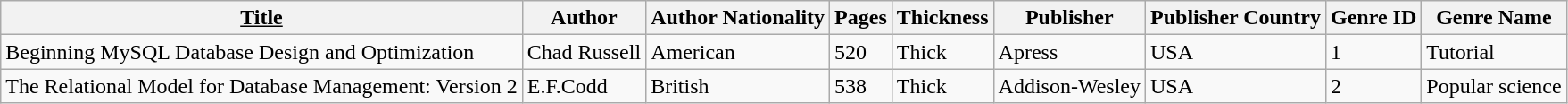<table class="wikitable">
<tr>
<th><u>Title</u></th>
<th>Author</th>
<th>Author Nationality</th>
<th>Pages</th>
<th>Thickness</th>
<th>Publisher</th>
<th>Publisher Country</th>
<th>Genre ID</th>
<th>Genre Name</th>
</tr>
<tr>
<td>Beginning MySQL Database Design and Optimization</td>
<td>Chad Russell</td>
<td>American</td>
<td>520</td>
<td>Thick</td>
<td>Apress</td>
<td>USA</td>
<td>1</td>
<td>Tutorial</td>
</tr>
<tr>
<td>The Relational Model for Database Management: Version 2</td>
<td>E.F.Codd</td>
<td>British</td>
<td>538</td>
<td>Thick</td>
<td>Addison-Wesley</td>
<td>USA</td>
<td>2</td>
<td>Popular science</td>
</tr>
</table>
